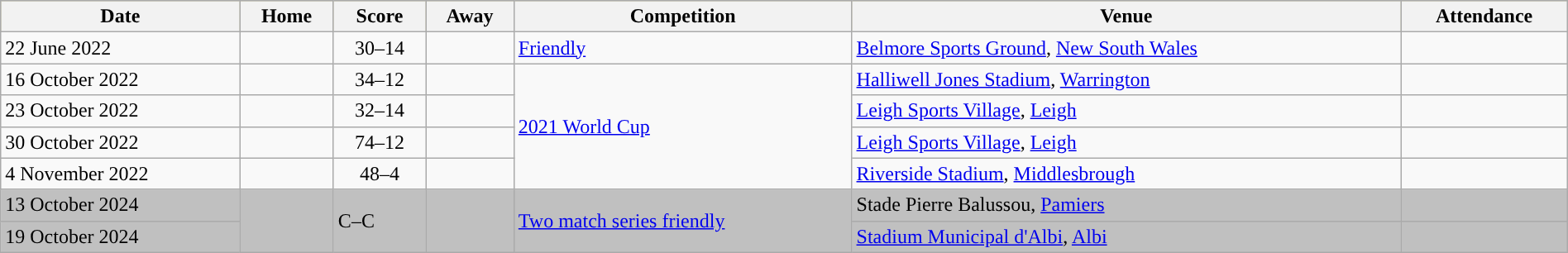<table class="wikitable" width="100%">
<tr bgcolor="#bdb76b">
<th>Date</th>
<th>Home</th>
<th>Score</th>
<th>Away</th>
<th>Competition</th>
<th>Venue</th>
<th>Attendance</th>
</tr>
<tr>
<td>22 June 2022</td>
<td></td>
<td style="text-align: center;">30–14</td>
<td></td>
<td><a href='#'>Friendly</a></td>
<td> <a href='#'>Belmore Sports Ground</a>, <a href='#'>New South Wales</a></td>
<td></td>
</tr>
<tr>
<td>16 October 2022</td>
<td></td>
<td style="text-align: center;">34–12</td>
<td></td>
<td rowspan="4"><a href='#'>2021 World Cup</a></td>
<td> <a href='#'>Halliwell Jones Stadium</a>, <a href='#'>Warrington</a></td>
<td></td>
</tr>
<tr>
<td>23 October 2022</td>
<td></td>
<td style="text-align: center;">32–14</td>
<td></td>
<td> <a href='#'>Leigh Sports Village</a>, <a href='#'>Leigh</a></td>
<td></td>
</tr>
<tr>
<td>30 October 2022</td>
<td></td>
<td style="text-align: center;">74–12</td>
<td></td>
<td> <a href='#'>Leigh Sports Village</a>, <a href='#'>Leigh</a></td>
<td></td>
</tr>
<tr>
<td>4 November 2022</td>
<td></td>
<td style="text-align: center;">48–4</td>
<td></td>
<td> <a href='#'>Riverside Stadium</a>, <a href='#'>Middlesbrough</a></td>
<td></td>
</tr>
<tr style="background:#c0c0c0;">
<td>13 October 2024</td>
<td rowspan="2"></td>
<td rowspan="2">C–C</td>
<td rowspan="2"></td>
<td rowspan="2"><a href='#'>Two match series friendly</a></td>
<td> Stade Pierre Balussou, <a href='#'>Pamiers</a></td>
<td></td>
</tr>
<tr style="background:#c0c0c0;">
<td>19 October 2024</td>
<td> <a href='#'>Stadium Municipal d'Albi</a>, <a href='#'>Albi</a></td>
<td></td>
</tr>
</table>
